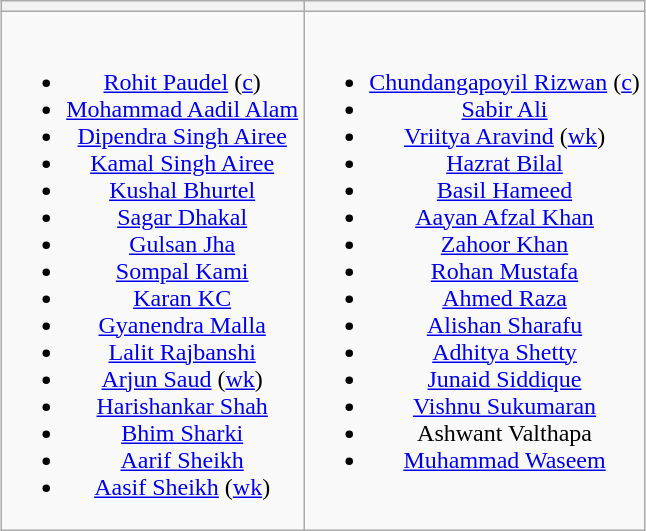<table class="wikitable" style="text-align:center; margin:auto">
<tr>
<th></th>
<th></th>
</tr>
<tr style="vertical-align:top">
<td><br><ul><li><a href='#'>Rohit Paudel</a> (<a href='#'>c</a>)</li><li><a href='#'>Mohammad Aadil Alam</a></li><li><a href='#'>Dipendra Singh Airee</a></li><li><a href='#'>Kamal Singh Airee</a></li><li><a href='#'>Kushal Bhurtel</a></li><li><a href='#'>Sagar Dhakal</a></li><li><a href='#'>Gulsan Jha</a></li><li><a href='#'>Sompal Kami</a></li><li><a href='#'>Karan KC</a></li><li><a href='#'>Gyanendra Malla</a></li><li><a href='#'>Lalit Rajbanshi</a></li><li><a href='#'>Arjun Saud</a> (<a href='#'>wk</a>)</li><li><a href='#'>Harishankar Shah</a></li><li><a href='#'>Bhim Sharki</a></li><li><a href='#'>Aarif Sheikh</a></li><li><a href='#'>Aasif Sheikh</a> (<a href='#'>wk</a>)</li></ul></td>
<td><br><ul><li><a href='#'>Chundangapoyil Rizwan</a> (<a href='#'>c</a>)</li><li><a href='#'>Sabir Ali</a></li><li><a href='#'>Vriitya Aravind</a> (<a href='#'>wk</a>)</li><li><a href='#'>Hazrat Bilal</a></li><li><a href='#'>Basil Hameed</a></li><li><a href='#'>Aayan Afzal Khan</a></li><li><a href='#'>Zahoor Khan</a></li><li><a href='#'>Rohan Mustafa</a></li><li><a href='#'>Ahmed Raza</a></li><li><a href='#'>Alishan Sharafu</a></li><li><a href='#'>Adhitya Shetty</a></li><li><a href='#'>Junaid Siddique</a></li><li><a href='#'>Vishnu Sukumaran</a></li><li>Ashwant Valthapa</li><li><a href='#'>Muhammad Waseem</a></li></ul></td>
</tr>
</table>
